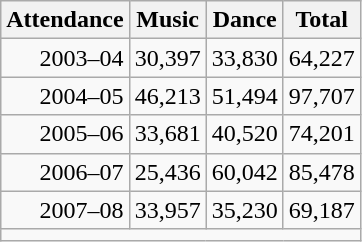<table class="wikitable" style="text-align:right">
<tr>
<th>Attendance</th>
<th>Music</th>
<th>Dance</th>
<th>Total</th>
</tr>
<tr>
<td>2003–04</td>
<td>30,397</td>
<td>33,830</td>
<td>64,227</td>
</tr>
<tr>
<td>2004–05</td>
<td>46,213</td>
<td>51,494</td>
<td>97,707</td>
</tr>
<tr>
<td>2005–06</td>
<td>33,681</td>
<td>40,520</td>
<td>74,201</td>
</tr>
<tr>
<td>2006–07</td>
<td>25,436</td>
<td>60,042</td>
<td>85,478</td>
</tr>
<tr>
<td>2007–08</td>
<td>33,957</td>
<td>35,230</td>
<td>69,187</td>
</tr>
<tr>
<td colspan="4" style="text-align: center;"></td>
</tr>
</table>
